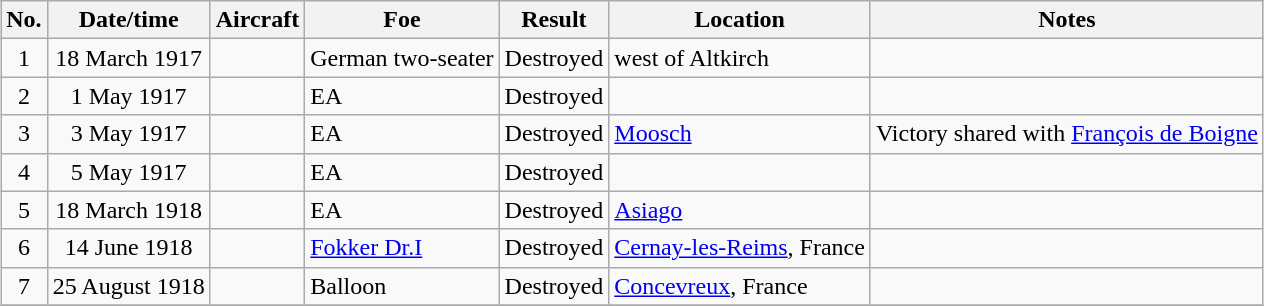<table class="wikitable" border="1" style="margin: 1em auto 1em auto">
<tr>
<th>No.</th>
<th>Date/time</th>
<th>Aircraft</th>
<th>Foe</th>
<th>Result</th>
<th>Location</th>
<th>Notes</th>
</tr>
<tr>
<td align="center">1</td>
<td align="center">18 March 1917</td>
<td></td>
<td>German two-seater</td>
<td>Destroyed</td>
<td>west of Altkirch</td>
<td></td>
</tr>
<tr>
<td align="center">2</td>
<td align="center">1 May 1917</td>
<td></td>
<td>EA</td>
<td>Destroyed</td>
<td></td>
<td></td>
</tr>
<tr>
<td align="center">3</td>
<td align="center">3 May 1917</td>
<td></td>
<td>EA</td>
<td>Destroyed</td>
<td><a href='#'>Moosch</a></td>
<td>Victory shared with <a href='#'>François de Boigne</a></td>
</tr>
<tr>
<td align="center">4</td>
<td align="center">5 May 1917</td>
<td></td>
<td>EA</td>
<td>Destroyed</td>
<td></td>
<td></td>
</tr>
<tr>
<td align="center">5</td>
<td align="center">18 March 1918</td>
<td></td>
<td>EA</td>
<td>Destroyed</td>
<td><a href='#'>Asiago</a></td>
<td></td>
</tr>
<tr>
<td align="center">6</td>
<td align="center">14 June 1918</td>
<td></td>
<td><a href='#'>Fokker Dr.I</a></td>
<td>Destroyed</td>
<td><a href='#'>Cernay-les-Reims</a>, France</td>
<td></td>
</tr>
<tr>
<td align="center">7</td>
<td align="center">25 August 1918</td>
<td></td>
<td>Balloon</td>
<td>Destroyed</td>
<td><a href='#'>Concevreux</a>, France</td>
<td></td>
</tr>
<tr>
</tr>
</table>
